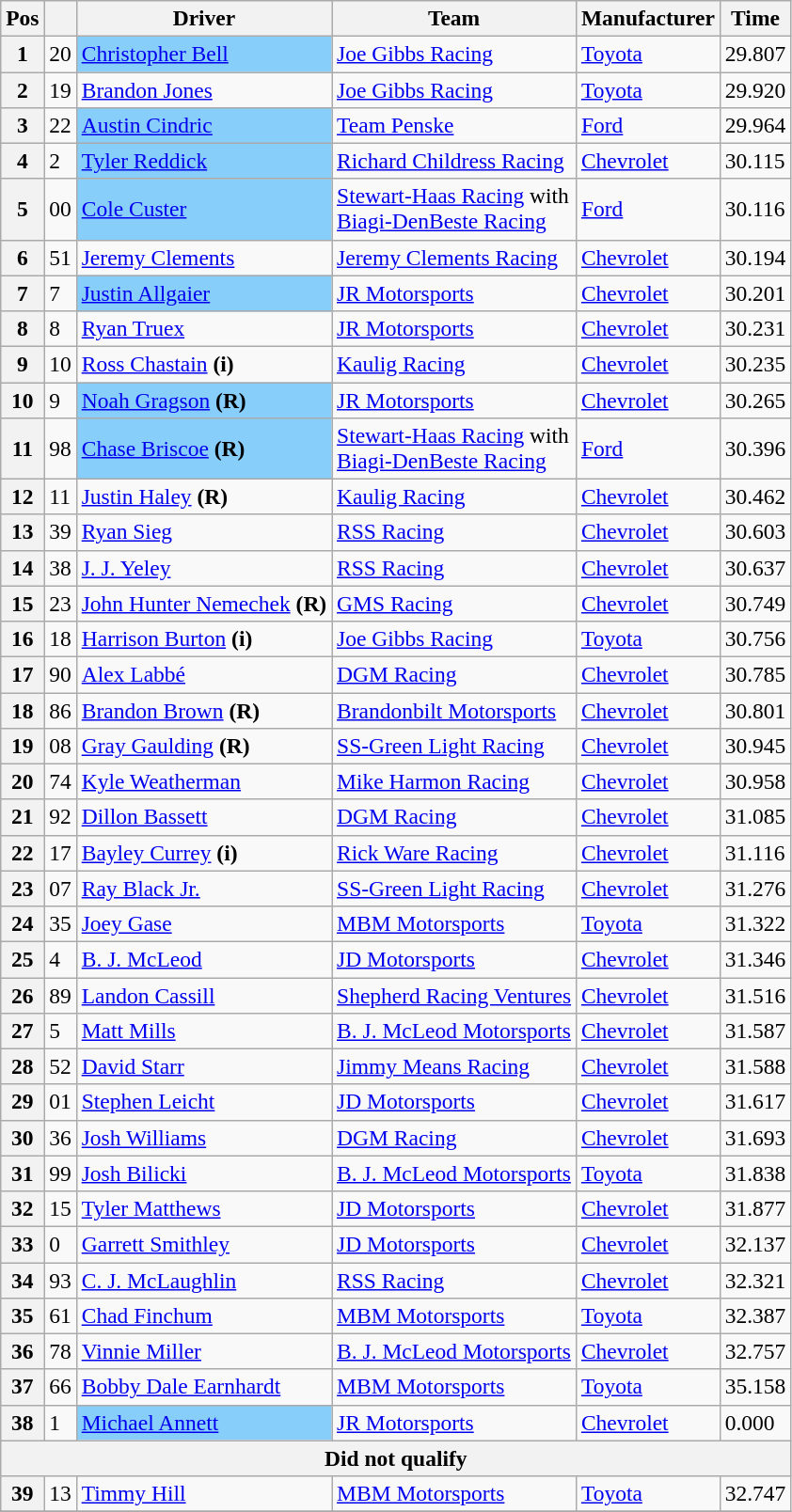<table class="wikitable" style="font-size:98%">
<tr>
<th>Pos</th>
<th></th>
<th>Driver</th>
<th>Team</th>
<th>Manufacturer</th>
<th>Time</th>
</tr>
<tr>
<th>1</th>
<td>20</td>
<td style="text-align:left;background:#87CEFA"><a href='#'>Christopher Bell</a></td>
<td><a href='#'>Joe Gibbs Racing</a></td>
<td><a href='#'>Toyota</a></td>
<td>29.807</td>
</tr>
<tr>
<th>2</th>
<td>19</td>
<td><a href='#'>Brandon Jones</a></td>
<td><a href='#'>Joe Gibbs Racing</a></td>
<td><a href='#'>Toyota</a></td>
<td>29.920</td>
</tr>
<tr>
<th>3</th>
<td>22</td>
<td style="text-align:left;background:#87CEFA"><a href='#'>Austin Cindric</a></td>
<td><a href='#'>Team Penske</a></td>
<td><a href='#'>Ford</a></td>
<td>29.964</td>
</tr>
<tr>
<th>4</th>
<td>2</td>
<td style="text-align:left;background:#87CEFA"><a href='#'>Tyler Reddick</a></td>
<td><a href='#'>Richard Childress Racing</a></td>
<td><a href='#'>Chevrolet</a></td>
<td>30.115</td>
</tr>
<tr>
<th>5</th>
<td>00</td>
<td style="text-align:left;background:#87CEFA"><a href='#'>Cole Custer</a></td>
<td><a href='#'>Stewart-Haas Racing</a> with <br> <a href='#'>Biagi-DenBeste Racing</a></td>
<td><a href='#'>Ford</a></td>
<td>30.116</td>
</tr>
<tr>
<th>6</th>
<td>51</td>
<td><a href='#'>Jeremy Clements</a></td>
<td><a href='#'>Jeremy Clements Racing</a></td>
<td><a href='#'>Chevrolet</a></td>
<td>30.194</td>
</tr>
<tr>
<th>7</th>
<td>7</td>
<td style="text-align:left;background:#87CEFA"><a href='#'>Justin Allgaier</a></td>
<td><a href='#'>JR Motorsports</a></td>
<td><a href='#'>Chevrolet</a></td>
<td>30.201</td>
</tr>
<tr>
<th>8</th>
<td>8</td>
<td><a href='#'>Ryan Truex</a></td>
<td><a href='#'>JR Motorsports</a></td>
<td><a href='#'>Chevrolet</a></td>
<td>30.231</td>
</tr>
<tr>
<th>9</th>
<td>10</td>
<td><a href='#'>Ross Chastain</a> <strong>(i)</strong></td>
<td><a href='#'>Kaulig Racing</a></td>
<td><a href='#'>Chevrolet</a></td>
<td>30.235</td>
</tr>
<tr>
<th>10</th>
<td>9</td>
<td style="text-align:left;background:#87CEFA"><a href='#'>Noah Gragson</a> <strong>(R)</strong></td>
<td><a href='#'>JR Motorsports</a></td>
<td><a href='#'>Chevrolet</a></td>
<td>30.265</td>
</tr>
<tr>
<th>11</th>
<td>98</td>
<td style="text-align:left;background:#87CEFA"><a href='#'>Chase Briscoe</a> <strong>(R)</strong></td>
<td><a href='#'>Stewart-Haas Racing</a> with <br> <a href='#'>Biagi-DenBeste Racing</a></td>
<td><a href='#'>Ford</a></td>
<td>30.396</td>
</tr>
<tr>
<th>12</th>
<td>11</td>
<td><a href='#'>Justin Haley</a> <strong>(R)</strong></td>
<td><a href='#'>Kaulig Racing</a></td>
<td><a href='#'>Chevrolet</a></td>
<td>30.462</td>
</tr>
<tr>
<th>13</th>
<td>39</td>
<td><a href='#'>Ryan Sieg</a></td>
<td><a href='#'>RSS Racing</a></td>
<td><a href='#'>Chevrolet</a></td>
<td>30.603</td>
</tr>
<tr>
<th>14</th>
<td>38</td>
<td><a href='#'>J. J. Yeley</a></td>
<td><a href='#'>RSS Racing</a></td>
<td><a href='#'>Chevrolet</a></td>
<td>30.637</td>
</tr>
<tr>
<th>15</th>
<td>23</td>
<td><a href='#'>John Hunter Nemechek</a> <strong>(R)</strong></td>
<td><a href='#'>GMS Racing</a></td>
<td><a href='#'>Chevrolet</a></td>
<td>30.749</td>
</tr>
<tr>
<th>16</th>
<td>18</td>
<td><a href='#'>Harrison Burton</a> <strong>(i)</strong></td>
<td><a href='#'>Joe Gibbs Racing</a></td>
<td><a href='#'>Toyota</a></td>
<td>30.756</td>
</tr>
<tr>
<th>17</th>
<td>90</td>
<td><a href='#'>Alex Labbé</a></td>
<td><a href='#'>DGM Racing</a></td>
<td><a href='#'>Chevrolet</a></td>
<td>30.785</td>
</tr>
<tr>
<th>18</th>
<td>86</td>
<td><a href='#'>Brandon Brown</a> <strong>(R)</strong></td>
<td><a href='#'>Brandonbilt Motorsports</a></td>
<td><a href='#'>Chevrolet</a></td>
<td>30.801</td>
</tr>
<tr>
<th>19</th>
<td>08</td>
<td><a href='#'>Gray Gaulding</a> <strong>(R)</strong></td>
<td><a href='#'>SS-Green Light Racing</a></td>
<td><a href='#'>Chevrolet</a></td>
<td>30.945</td>
</tr>
<tr>
<th>20</th>
<td>74</td>
<td><a href='#'>Kyle Weatherman</a></td>
<td><a href='#'>Mike Harmon Racing</a></td>
<td><a href='#'>Chevrolet</a></td>
<td>30.958</td>
</tr>
<tr>
<th>21</th>
<td>92</td>
<td><a href='#'>Dillon Bassett</a></td>
<td><a href='#'>DGM Racing</a></td>
<td><a href='#'>Chevrolet</a></td>
<td>31.085</td>
</tr>
<tr>
<th>22</th>
<td>17</td>
<td><a href='#'>Bayley Currey</a> <strong>(i)</strong></td>
<td><a href='#'>Rick Ware Racing</a></td>
<td><a href='#'>Chevrolet</a></td>
<td>31.116</td>
</tr>
<tr>
<th>23</th>
<td>07</td>
<td><a href='#'>Ray Black Jr.</a></td>
<td><a href='#'>SS-Green Light Racing</a></td>
<td><a href='#'>Chevrolet</a></td>
<td>31.276</td>
</tr>
<tr>
<th>24</th>
<td>35</td>
<td><a href='#'>Joey Gase</a></td>
<td><a href='#'>MBM Motorsports</a></td>
<td><a href='#'>Toyota</a></td>
<td>31.322</td>
</tr>
<tr>
<th>25</th>
<td>4</td>
<td><a href='#'>B. J. McLeod</a></td>
<td><a href='#'>JD Motorsports</a></td>
<td><a href='#'>Chevrolet</a></td>
<td>31.346</td>
</tr>
<tr>
<th>26</th>
<td>89</td>
<td><a href='#'>Landon Cassill</a></td>
<td><a href='#'>Shepherd Racing Ventures</a></td>
<td><a href='#'>Chevrolet</a></td>
<td>31.516</td>
</tr>
<tr>
<th>27</th>
<td>5</td>
<td><a href='#'>Matt Mills</a></td>
<td><a href='#'>B. J. McLeod Motorsports</a></td>
<td><a href='#'>Chevrolet</a></td>
<td>31.587</td>
</tr>
<tr>
<th>28</th>
<td>52</td>
<td><a href='#'>David Starr</a></td>
<td><a href='#'>Jimmy Means Racing</a></td>
<td><a href='#'>Chevrolet</a></td>
<td>31.588</td>
</tr>
<tr>
<th>29</th>
<td>01</td>
<td><a href='#'>Stephen Leicht</a></td>
<td><a href='#'>JD Motorsports</a></td>
<td><a href='#'>Chevrolet</a></td>
<td>31.617</td>
</tr>
<tr>
<th>30</th>
<td>36</td>
<td><a href='#'>Josh Williams</a></td>
<td><a href='#'>DGM Racing</a></td>
<td><a href='#'>Chevrolet</a></td>
<td>31.693</td>
</tr>
<tr>
<th>31</th>
<td>99</td>
<td><a href='#'>Josh Bilicki</a></td>
<td><a href='#'>B. J. McLeod Motorsports</a></td>
<td><a href='#'>Toyota</a></td>
<td>31.838</td>
</tr>
<tr>
<th>32</th>
<td>15</td>
<td><a href='#'>Tyler Matthews</a></td>
<td><a href='#'>JD Motorsports</a></td>
<td><a href='#'>Chevrolet</a></td>
<td>31.877</td>
</tr>
<tr>
<th>33</th>
<td>0</td>
<td><a href='#'>Garrett Smithley</a></td>
<td><a href='#'>JD Motorsports</a></td>
<td><a href='#'>Chevrolet</a></td>
<td>32.137</td>
</tr>
<tr>
<th>34</th>
<td>93</td>
<td><a href='#'>C. J. McLaughlin</a></td>
<td><a href='#'>RSS Racing</a></td>
<td><a href='#'>Chevrolet</a></td>
<td>32.321</td>
</tr>
<tr>
<th>35</th>
<td>61</td>
<td><a href='#'>Chad Finchum</a></td>
<td><a href='#'>MBM Motorsports</a></td>
<td><a href='#'>Toyota</a></td>
<td>32.387</td>
</tr>
<tr>
<th>36</th>
<td>78</td>
<td><a href='#'>Vinnie Miller</a></td>
<td><a href='#'>B. J. McLeod Motorsports</a></td>
<td><a href='#'>Chevrolet</a></td>
<td>32.757</td>
</tr>
<tr>
<th>37</th>
<td>66</td>
<td><a href='#'>Bobby Dale Earnhardt</a></td>
<td><a href='#'>MBM Motorsports</a></td>
<td><a href='#'>Toyota</a></td>
<td>35.158</td>
</tr>
<tr>
<th>38</th>
<td>1</td>
<td style="text-align:left;background:#87CEFA"><a href='#'>Michael Annett</a></td>
<td><a href='#'>JR Motorsports</a></td>
<td><a href='#'>Chevrolet</a></td>
<td>0.000</td>
</tr>
<tr>
<th colspan="7">Did not qualify</th>
</tr>
<tr>
<th>39</th>
<td>13</td>
<td><a href='#'>Timmy Hill</a></td>
<td><a href='#'>MBM Motorsports</a></td>
<td><a href='#'>Toyota</a></td>
<td>32.747</td>
</tr>
<tr>
</tr>
</table>
